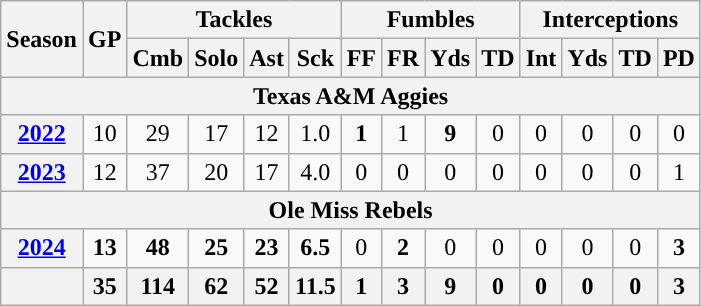<table class="wikitable" style="text-align:center;">
<tr>
<th rowspan="2">Season</th>
<th rowspan="2">GP</th>
<th colspan="4">Tackles</th>
<th colspan="4">Fumbles</th>
<th colspan="4">Interceptions</th>
</tr>
<tr>
<th>Cmb</th>
<th>Solo</th>
<th>Ast</th>
<th>Sck</th>
<th>FF</th>
<th>FR</th>
<th>Yds</th>
<th>TD</th>
<th>Int</th>
<th>Yds</th>
<th>TD</th>
<th>PD</th>
</tr>
<tr>
<th colspan="16">Texas A&M Aggies</th>
</tr>
<tr>
<th><a href='#'>2022</a></th>
<td>10</td>
<td>29</td>
<td>17</td>
<td>12</td>
<td>1.0</td>
<td><strong>1</strong></td>
<td>1</td>
<td><strong>9</strong></td>
<td>0</td>
<td>0</td>
<td>0</td>
<td>0</td>
<td>0</td>
</tr>
<tr>
<th><a href='#'>2023</a></th>
<td>12</td>
<td>37</td>
<td>20</td>
<td>17</td>
<td>4.0</td>
<td>0</td>
<td>0</td>
<td>0</td>
<td>0</td>
<td>0</td>
<td>0</td>
<td>0</td>
<td>1</td>
</tr>
<tr>
<th colspan="16">Ole Miss Rebels</th>
</tr>
<tr>
<th><a href='#'>2024</a></th>
<td><strong>13</strong></td>
<td><strong>48</strong></td>
<td><strong>25</strong></td>
<td><strong>23</strong></td>
<td><strong>6.5</strong></td>
<td>0</td>
<td><strong>2</strong></td>
<td>0</td>
<td>0</td>
<td>0</td>
<td>0</td>
<td>0</td>
<td><strong>3</strong></td>
</tr>
<tr>
<th></th>
<th>35</th>
<th>114</th>
<th>62</th>
<th>52</th>
<th>11.5</th>
<th>1</th>
<th>3</th>
<th>9</th>
<th>0</th>
<th>0</th>
<th>0</th>
<th>0</th>
<th>3</th>
</tr>
</table>
